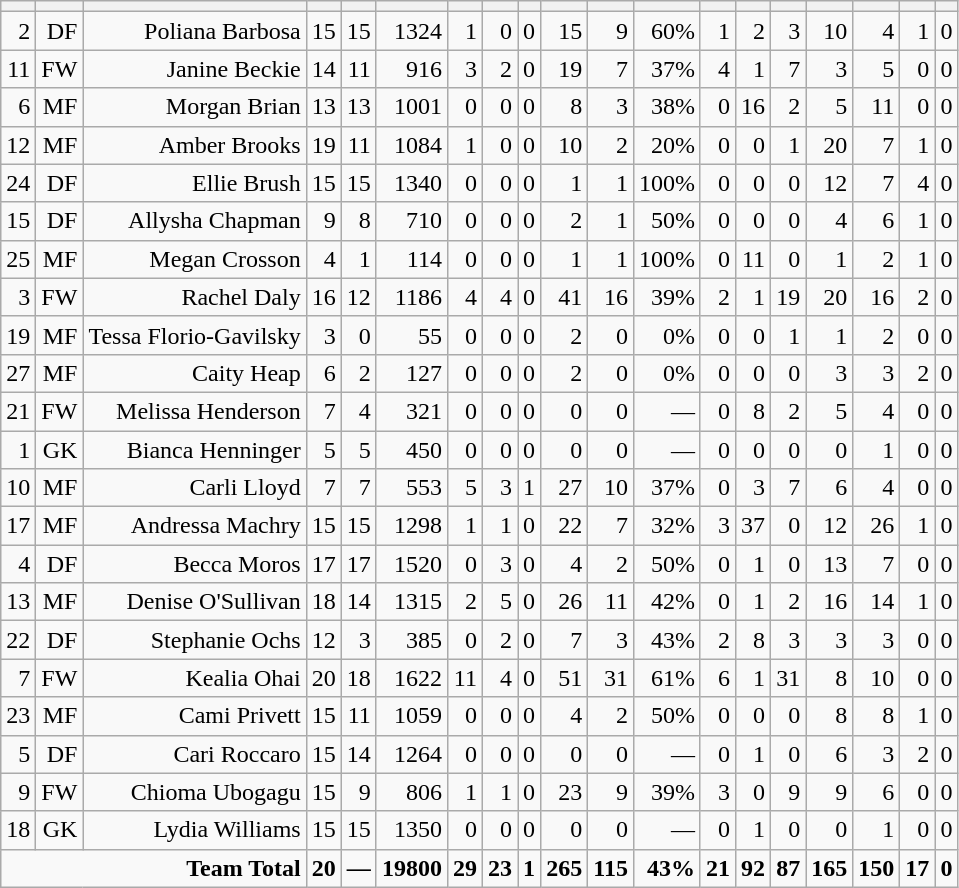<table class="wikitable sortable" style="text-align:right;">
<tr>
<th></th>
<th></th>
<th></th>
<th></th>
<th></th>
<th></th>
<th></th>
<th></th>
<th></th>
<th></th>
<th></th>
<th></th>
<th></th>
<th></th>
<th></th>
<th></th>
<th></th>
<th></th>
<th></th>
</tr>
<tr>
<td>2</td>
<td>DF</td>
<td>Poliana  Barbosa</td>
<td>15</td>
<td>15</td>
<td>1324</td>
<td>1</td>
<td>0</td>
<td>0</td>
<td>15</td>
<td>9</td>
<td>60%</td>
<td>1</td>
<td>2</td>
<td>3</td>
<td>10</td>
<td>4</td>
<td>1</td>
<td>0</td>
</tr>
<tr>
<td>11</td>
<td>FW</td>
<td>Janine Beckie</td>
<td>14</td>
<td>11</td>
<td>916</td>
<td>3</td>
<td>2</td>
<td>0</td>
<td>19</td>
<td>7</td>
<td>37%</td>
<td>4</td>
<td>1</td>
<td>7</td>
<td>3</td>
<td>5</td>
<td>0</td>
<td>0</td>
</tr>
<tr>
<td>6</td>
<td>MF</td>
<td>Morgan Brian</td>
<td>13</td>
<td>13</td>
<td>1001</td>
<td>0</td>
<td>0</td>
<td>0</td>
<td>8</td>
<td>3</td>
<td>38%</td>
<td>0</td>
<td>16</td>
<td>2</td>
<td>5</td>
<td>11</td>
<td>0</td>
<td>0</td>
</tr>
<tr>
<td>12</td>
<td>MF</td>
<td>Amber Brooks</td>
<td>19</td>
<td>11</td>
<td>1084</td>
<td>1</td>
<td>0</td>
<td>0</td>
<td>10</td>
<td>2</td>
<td>20%</td>
<td>0</td>
<td>0</td>
<td>1</td>
<td>20</td>
<td>7</td>
<td>1</td>
<td>0</td>
</tr>
<tr>
<td>24</td>
<td>DF</td>
<td>Ellie Brush</td>
<td>15</td>
<td>15</td>
<td>1340</td>
<td>0</td>
<td>0</td>
<td>0</td>
<td>1</td>
<td>1</td>
<td>100%</td>
<td>0</td>
<td>0</td>
<td>0</td>
<td>12</td>
<td>7</td>
<td>4</td>
<td>0</td>
</tr>
<tr>
<td>15</td>
<td>DF</td>
<td>Allysha Chapman</td>
<td>9</td>
<td>8</td>
<td>710</td>
<td>0</td>
<td>0</td>
<td>0</td>
<td>2</td>
<td>1</td>
<td>50%</td>
<td>0</td>
<td>0</td>
<td>0</td>
<td>4</td>
<td>6</td>
<td>1</td>
<td>0</td>
</tr>
<tr>
<td>25</td>
<td>MF</td>
<td>Megan Crosson</td>
<td>4</td>
<td>1</td>
<td>114</td>
<td>0</td>
<td>0</td>
<td>0</td>
<td>1</td>
<td>1</td>
<td>100%</td>
<td>0</td>
<td>11</td>
<td>0</td>
<td>1</td>
<td>2</td>
<td>1</td>
<td>0</td>
</tr>
<tr>
<td>3</td>
<td>FW</td>
<td>Rachel Daly</td>
<td>16</td>
<td>12</td>
<td>1186</td>
<td>4</td>
<td>4</td>
<td>0</td>
<td>41</td>
<td>16</td>
<td>39%</td>
<td>2</td>
<td>1</td>
<td>19</td>
<td>20</td>
<td>16</td>
<td>2</td>
<td>0</td>
</tr>
<tr>
<td>19</td>
<td>MF</td>
<td>Tessa Florio-Gavilsky</td>
<td>3</td>
<td>0</td>
<td>55</td>
<td>0</td>
<td>0</td>
<td>0</td>
<td>2</td>
<td>0</td>
<td>0%</td>
<td>0</td>
<td>0</td>
<td>1</td>
<td>1</td>
<td>2</td>
<td>0</td>
<td>0</td>
</tr>
<tr>
<td>27</td>
<td>MF</td>
<td>Caity Heap</td>
<td>6</td>
<td>2</td>
<td>127</td>
<td>0</td>
<td>0</td>
<td>0</td>
<td>2</td>
<td>0</td>
<td>0%</td>
<td>0</td>
<td>0</td>
<td>0</td>
<td>3</td>
<td>3</td>
<td>2</td>
<td>0</td>
</tr>
<tr>
<td>21</td>
<td>FW</td>
<td>Melissa Henderson</td>
<td>7</td>
<td>4</td>
<td>321</td>
<td>0</td>
<td>0</td>
<td>0</td>
<td>0</td>
<td>0</td>
<td>—</td>
<td>0</td>
<td>8</td>
<td>2</td>
<td>5</td>
<td>4</td>
<td>0</td>
<td>0</td>
</tr>
<tr>
<td>1</td>
<td>GK</td>
<td>Bianca Henninger</td>
<td>5</td>
<td>5</td>
<td>450</td>
<td>0</td>
<td>0</td>
<td>0</td>
<td>0</td>
<td>0</td>
<td>—</td>
<td>0</td>
<td>0</td>
<td>0</td>
<td>0</td>
<td>1</td>
<td>0</td>
<td>0</td>
</tr>
<tr>
<td>10</td>
<td>MF</td>
<td>Carli Lloyd</td>
<td>7</td>
<td>7</td>
<td>553</td>
<td>5</td>
<td>3</td>
<td>1</td>
<td>27</td>
<td>10</td>
<td>37%</td>
<td>0</td>
<td>3</td>
<td>7</td>
<td>6</td>
<td>4</td>
<td>0</td>
<td>0</td>
</tr>
<tr>
<td>17</td>
<td>MF</td>
<td>Andressa Machry</td>
<td>15</td>
<td>15</td>
<td>1298</td>
<td>1</td>
<td>1</td>
<td>0</td>
<td>22</td>
<td>7</td>
<td>32%</td>
<td>3</td>
<td>37</td>
<td>0</td>
<td>12</td>
<td>26</td>
<td>1</td>
<td>0</td>
</tr>
<tr>
<td>4</td>
<td>DF</td>
<td>Becca Moros</td>
<td>17</td>
<td>17</td>
<td>1520</td>
<td>0</td>
<td>3</td>
<td>0</td>
<td>4</td>
<td>2</td>
<td>50%</td>
<td>0</td>
<td>1</td>
<td>0</td>
<td>13</td>
<td>7</td>
<td>0</td>
<td>0</td>
</tr>
<tr>
<td>13</td>
<td>MF</td>
<td>Denise O'Sullivan</td>
<td>18</td>
<td>14</td>
<td>1315</td>
<td>2</td>
<td>5</td>
<td>0</td>
<td>26</td>
<td>11</td>
<td>42%</td>
<td>0</td>
<td>1</td>
<td>2</td>
<td>16</td>
<td>14</td>
<td>1</td>
<td>0</td>
</tr>
<tr>
<td>22</td>
<td>DF</td>
<td>Stephanie Ochs</td>
<td>12</td>
<td>3</td>
<td>385</td>
<td>0</td>
<td>2</td>
<td>0</td>
<td>7</td>
<td>3</td>
<td>43%</td>
<td>2</td>
<td>8</td>
<td>3</td>
<td>3</td>
<td>3</td>
<td>0</td>
<td>0</td>
</tr>
<tr>
<td>7</td>
<td>FW</td>
<td>Kealia Ohai</td>
<td>20</td>
<td>18</td>
<td>1622</td>
<td>11</td>
<td>4</td>
<td>0</td>
<td>51</td>
<td>31</td>
<td>61%</td>
<td>6</td>
<td>1</td>
<td>31</td>
<td>8</td>
<td>10</td>
<td>0</td>
<td>0</td>
</tr>
<tr>
<td>23</td>
<td>MF</td>
<td>Cami Privett</td>
<td>15</td>
<td>11</td>
<td>1059</td>
<td>0</td>
<td>0</td>
<td>0</td>
<td>4</td>
<td>2</td>
<td>50%</td>
<td>0</td>
<td>0</td>
<td>0</td>
<td>8</td>
<td>8</td>
<td>1</td>
<td>0</td>
</tr>
<tr>
<td>5</td>
<td>DF</td>
<td>Cari Roccaro</td>
<td>15</td>
<td>14</td>
<td>1264</td>
<td>0</td>
<td>0</td>
<td>0</td>
<td>0</td>
<td>0</td>
<td>—</td>
<td>0</td>
<td>1</td>
<td>0</td>
<td>6</td>
<td>3</td>
<td>2</td>
<td>0</td>
</tr>
<tr>
<td>9</td>
<td>FW</td>
<td>Chioma Ubogagu</td>
<td>15</td>
<td>9</td>
<td>806</td>
<td>1</td>
<td>1</td>
<td>0</td>
<td>23</td>
<td>9</td>
<td>39%</td>
<td>3</td>
<td>0</td>
<td>9</td>
<td>9</td>
<td>6</td>
<td>0</td>
<td>0</td>
</tr>
<tr>
<td>18</td>
<td>GK</td>
<td>Lydia Williams</td>
<td>15</td>
<td>15</td>
<td>1350</td>
<td>0</td>
<td>0</td>
<td>0</td>
<td>0</td>
<td>0</td>
<td>—</td>
<td>0</td>
<td>1</td>
<td>0</td>
<td>0</td>
<td>1</td>
<td>0</td>
<td>0</td>
</tr>
<tr class=sortbottom style="font-weight:bold;">
<td colspan=3>Team Total</td>
<td>20</td>
<td>—</td>
<td>19800</td>
<td>29</td>
<td>23</td>
<td>1</td>
<td>265</td>
<td>115</td>
<td>43%</td>
<td>21</td>
<td>92</td>
<td>87</td>
<td>165</td>
<td>150</td>
<td>17</td>
<td>0</td>
</tr>
</table>
